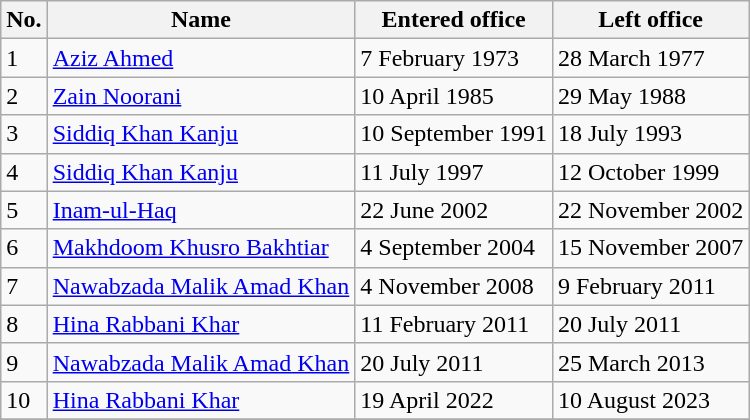<table class="wikitable">
<tr>
<th align="center">No.</th>
<th align="center">Name</th>
<th align="center">Entered office</th>
<th align="center">Left office</th>
</tr>
<tr>
<td>1</td>
<td><a href='#'>Aziz Ahmed</a></td>
<td>7 February 1973</td>
<td>28 March 1977</td>
</tr>
<tr>
<td>2</td>
<td><a href='#'>Zain Noorani</a></td>
<td>10 April 1985</td>
<td>29 May 1988</td>
</tr>
<tr>
<td>3</td>
<td><a href='#'>Siddiq Khan Kanju</a></td>
<td>10 September 1991</td>
<td>18 July 1993</td>
</tr>
<tr>
<td>4</td>
<td><a href='#'>Siddiq Khan Kanju</a></td>
<td>11 July 1997</td>
<td>12 October 1999</td>
</tr>
<tr>
<td>5</td>
<td><a href='#'>Inam-ul-Haq</a></td>
<td>22 June 2002</td>
<td>22 November 2002</td>
</tr>
<tr>
<td>6</td>
<td><a href='#'>Makhdoom Khusro Bakhtiar</a></td>
<td>4 September 2004</td>
<td>15 November 2007</td>
</tr>
<tr>
<td>7</td>
<td><a href='#'>Nawabzada Malik Amad Khan</a></td>
<td>4 November 2008</td>
<td>9 February 2011</td>
</tr>
<tr>
<td>8</td>
<td><a href='#'>Hina Rabbani Khar</a></td>
<td>11 February 2011</td>
<td>20 July 2011</td>
</tr>
<tr>
<td>9</td>
<td><a href='#'>Nawabzada Malik Amad Khan</a></td>
<td>20 July 2011</td>
<td>25 March 2013</td>
</tr>
<tr>
<td>10</td>
<td><a href='#'>Hina Rabbani Khar</a></td>
<td>19 April 2022</td>
<td>10 August 2023</td>
</tr>
<tr>
</tr>
</table>
